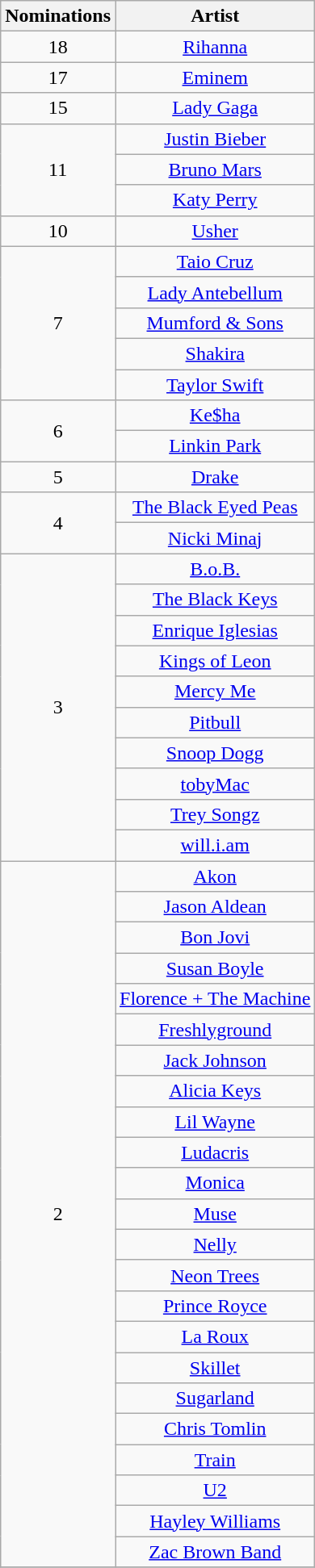<table class="wikitable" rowspan="2" style="text-align:center;">
<tr>
<th scope="col" style="width:55px;">Nominations</th>
<th scope="col" style="text-align:center;">Artist</th>
</tr>
<tr>
<td style="text-align:center">18</td>
<td><a href='#'>Rihanna</a></td>
</tr>
<tr>
<td style="text-align:center">17</td>
<td><a href='#'>Eminem</a></td>
</tr>
<tr>
<td style="text-align:center">15</td>
<td><a href='#'>Lady Gaga</a></td>
</tr>
<tr>
<td rowspan="3" style="text-align:center">11</td>
<td><a href='#'>Justin Bieber</a></td>
</tr>
<tr>
<td><a href='#'>Bruno Mars</a></td>
</tr>
<tr>
<td><a href='#'>Katy Perry</a></td>
</tr>
<tr>
<td style="text-align:center">10</td>
<td><a href='#'>Usher</a></td>
</tr>
<tr>
<td rowspan="5" style="text-align:center">7</td>
<td><a href='#'>Taio Cruz</a></td>
</tr>
<tr>
<td><a href='#'>Lady Antebellum</a></td>
</tr>
<tr>
<td><a href='#'>Mumford & Sons</a></td>
</tr>
<tr>
<td><a href='#'>Shakira</a></td>
</tr>
<tr>
<td><a href='#'>Taylor Swift</a></td>
</tr>
<tr>
<td rowspan="2" style="text-align:center">6</td>
<td><a href='#'>Ke$ha</a></td>
</tr>
<tr>
<td><a href='#'>Linkin Park</a></td>
</tr>
<tr>
<td style="text-align:center">5</td>
<td><a href='#'>Drake</a></td>
</tr>
<tr>
<td rowspan="2" style="text-align:center">4</td>
<td><a href='#'>The Black Eyed Peas</a></td>
</tr>
<tr>
<td><a href='#'>Nicki Minaj</a></td>
</tr>
<tr>
<td rowspan="10" style="text-align:center">3</td>
<td><a href='#'>B.o.B.</a></td>
</tr>
<tr>
<td><a href='#'>The Black Keys</a></td>
</tr>
<tr>
<td><a href='#'>Enrique Iglesias</a></td>
</tr>
<tr>
<td><a href='#'>Kings of Leon</a></td>
</tr>
<tr>
<td><a href='#'>Mercy Me</a></td>
</tr>
<tr>
<td><a href='#'>Pitbull</a></td>
</tr>
<tr>
<td><a href='#'>Snoop Dogg</a></td>
</tr>
<tr>
<td><a href='#'>tobyMac</a></td>
</tr>
<tr>
<td><a href='#'>Trey Songz</a></td>
</tr>
<tr>
<td><a href='#'>will.i.am</a></td>
</tr>
<tr>
<td rowspan="23" style="text-align:center">2</td>
<td><a href='#'>Akon</a></td>
</tr>
<tr>
<td><a href='#'>Jason Aldean</a></td>
</tr>
<tr>
<td><a href='#'>Bon Jovi</a></td>
</tr>
<tr>
<td><a href='#'>Susan Boyle</a></td>
</tr>
<tr>
<td><a href='#'>Florence + The Machine</a></td>
</tr>
<tr>
<td><a href='#'>Freshlyground</a></td>
</tr>
<tr>
<td><a href='#'>Jack Johnson</a></td>
</tr>
<tr>
<td><a href='#'>Alicia Keys</a></td>
</tr>
<tr>
<td><a href='#'>Lil Wayne</a></td>
</tr>
<tr>
<td><a href='#'>Ludacris</a></td>
</tr>
<tr>
<td><a href='#'>Monica</a></td>
</tr>
<tr>
<td><a href='#'>Muse</a></td>
</tr>
<tr>
<td><a href='#'>Nelly</a></td>
</tr>
<tr>
<td><a href='#'>Neon Trees</a></td>
</tr>
<tr>
<td><a href='#'>Prince Royce</a></td>
</tr>
<tr>
<td><a href='#'>La Roux</a></td>
</tr>
<tr>
<td><a href='#'>Skillet</a></td>
</tr>
<tr>
<td><a href='#'>Sugarland</a></td>
</tr>
<tr>
<td><a href='#'>Chris Tomlin</a></td>
</tr>
<tr>
<td><a href='#'>Train</a></td>
</tr>
<tr>
<td><a href='#'>U2</a></td>
</tr>
<tr>
<td><a href='#'>Hayley Williams</a></td>
</tr>
<tr>
<td><a href='#'>Zac Brown Band</a></td>
</tr>
<tr>
</tr>
</table>
